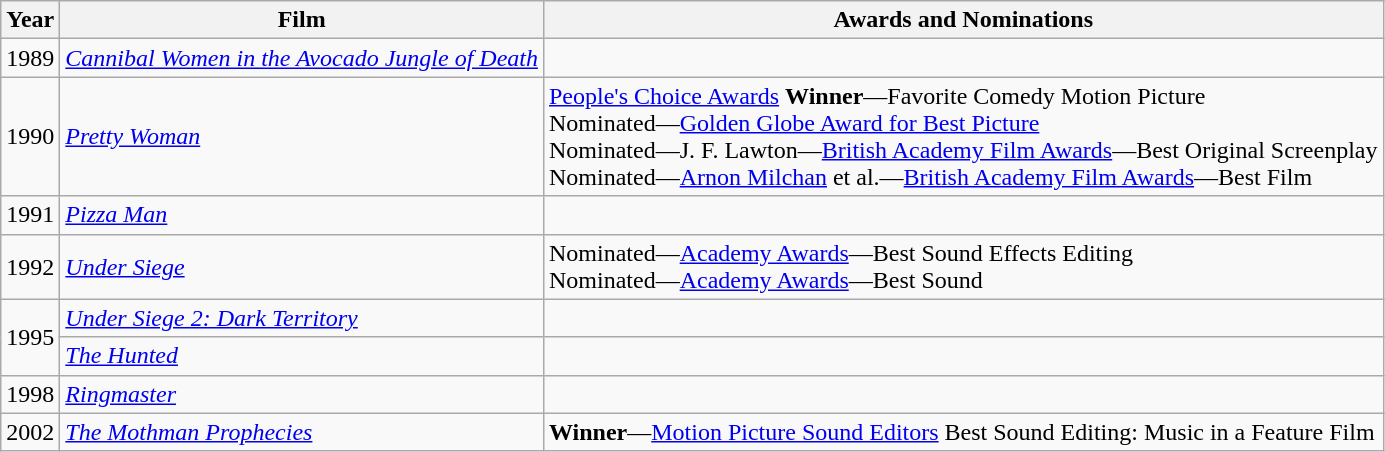<table class="wikitable">
<tr>
<th>Year</th>
<th>Film</th>
<th>Awards and Nominations</th>
</tr>
<tr>
<td>1989</td>
<td><em><a href='#'>Cannibal Women in the Avocado Jungle of Death</a></em></td>
<td></td>
</tr>
<tr>
<td>1990</td>
<td><em><a href='#'>Pretty Woman</a></em></td>
<td><a href='#'>People's Choice Awards</a> <strong>Winner</strong>—Favorite Comedy Motion Picture <br> Nominated—<a href='#'>Golden Globe Award for Best Picture</a> <br> Nominated—J. F. Lawton—<a href='#'>British Academy Film Awards</a>—Best Original Screenplay  <br> Nominated—<a href='#'>Arnon Milchan</a> et al.—<a href='#'>British Academy Film Awards</a>—Best Film</td>
</tr>
<tr>
<td>1991</td>
<td><em><a href='#'>Pizza Man</a></em></td>
<td></td>
</tr>
<tr>
<td>1992</td>
<td><em><a href='#'>Under Siege</a></em></td>
<td>Nominated—<a href='#'>Academy Awards</a>—Best Sound Effects Editing <br> Nominated—<a href='#'>Academy Awards</a>—Best Sound</td>
</tr>
<tr>
<td rowspan="2">1995</td>
<td><em><a href='#'>Under Siege 2: Dark Territory</a></em></td>
<td></td>
</tr>
<tr>
<td><em><a href='#'>The Hunted</a></em></td>
<td></td>
</tr>
<tr>
<td>1998</td>
<td><em><a href='#'>Ringmaster</a></em></td>
<td></td>
</tr>
<tr>
<td>2002</td>
<td><em><a href='#'>The Mothman Prophecies</a></em></td>
<td><strong>Winner</strong>—<a href='#'>Motion Picture Sound Editors</a> Best Sound Editing: Music in a Feature Film</td>
</tr>
</table>
